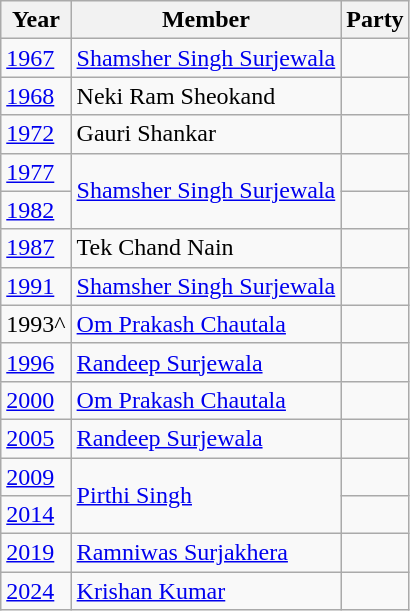<table class="wikitable">
<tr>
<th>Year</th>
<th>Member</th>
<th colspan="2">Party</th>
</tr>
<tr>
<td><a href='#'>1967</a></td>
<td><a href='#'>Shamsher Singh Surjewala</a></td>
<td></td>
</tr>
<tr>
<td><a href='#'>1968</a></td>
<td>Neki Ram Sheokand</td>
<td></td>
</tr>
<tr>
<td><a href='#'>1972</a></td>
<td>Gauri Shankar</td>
<td></td>
</tr>
<tr>
<td><a href='#'>1977</a></td>
<td rowspan=2><a href='#'>Shamsher Singh Surjewala</a></td>
<td></td>
</tr>
<tr>
<td><a href='#'>1982</a></td>
</tr>
<tr>
<td><a href='#'>1987</a></td>
<td>Tek Chand Nain</td>
<td></td>
</tr>
<tr>
<td><a href='#'>1991</a></td>
<td><a href='#'>Shamsher Singh Surjewala</a></td>
<td></td>
</tr>
<tr>
<td>1993^</td>
<td><a href='#'>Om Prakash Chautala</a></td>
<td></td>
</tr>
<tr>
<td><a href='#'>1996</a></td>
<td><a href='#'>Randeep Surjewala</a></td>
<td></td>
</tr>
<tr>
<td><a href='#'>2000</a></td>
<td><a href='#'>Om Prakash Chautala</a></td>
<td></td>
</tr>
<tr>
<td><a href='#'>2005</a></td>
<td><a href='#'>Randeep Surjewala</a></td>
<td></td>
</tr>
<tr>
<td><a href='#'>2009</a></td>
<td rowspan=2><a href='#'>Pirthi Singh</a></td>
<td></td>
</tr>
<tr>
<td><a href='#'>2014</a></td>
</tr>
<tr>
<td><a href='#'>2019</a></td>
<td><a href='#'>Ramniwas Surjakhera</a></td>
<td></td>
</tr>
<tr>
<td><a href='#'>2024</a></td>
<td><a href='#'>Krishan Kumar</a></td>
<td></td>
</tr>
</table>
